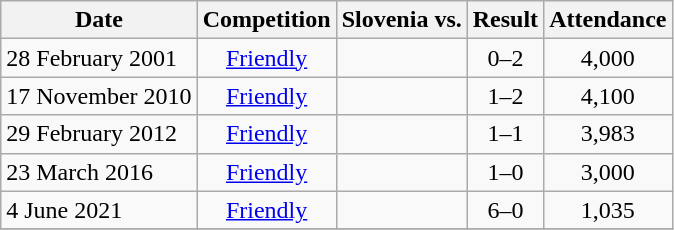<table class="wikitable sortable" style="text-align:center;">
<tr>
<th>Date</th>
<th>Competition</th>
<th>Slovenia vs.</th>
<th>Result</th>
<th>Attendance</th>
</tr>
<tr>
<td align="left">28 February 2001</td>
<td><a href='#'>Friendly</a></td>
<td align="left"></td>
<td>0–2</td>
<td>4,000</td>
</tr>
<tr>
<td align="left">17 November 2010</td>
<td><a href='#'>Friendly</a></td>
<td align="left"></td>
<td>1–2</td>
<td>4,100</td>
</tr>
<tr>
<td align="left">29 February 2012</td>
<td><a href='#'>Friendly</a></td>
<td align="left"></td>
<td>1–1</td>
<td>3,983</td>
</tr>
<tr>
<td align="left">23 March 2016</td>
<td><a href='#'>Friendly</a></td>
<td align="left"></td>
<td>1–0</td>
<td>3,000</td>
</tr>
<tr>
<td align="left">4 June 2021</td>
<td><a href='#'>Friendly</a></td>
<td align="left"></td>
<td>6–0</td>
<td>1,035</td>
</tr>
<tr>
</tr>
</table>
